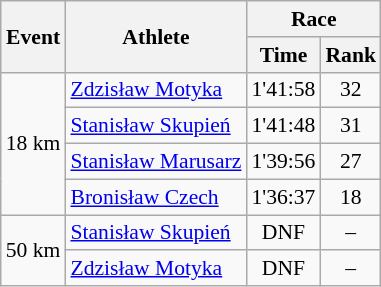<table class="wikitable" border="1" style="font-size:90%">
<tr>
<th rowspan=2>Event</th>
<th rowspan=2>Athlete</th>
<th colspan=2>Race</th>
</tr>
<tr>
<th>Time</th>
<th>Rank</th>
</tr>
<tr>
<td rowspan=4>18 km</td>
<td><a href='#'>Zdzisław Motyka</a></td>
<td align=center>1'41:58</td>
<td align=center>32</td>
</tr>
<tr>
<td><a href='#'>Stanisław Skupień</a></td>
<td align=center>1'41:48</td>
<td align=center>31</td>
</tr>
<tr>
<td><a href='#'>Stanisław Marusarz</a></td>
<td align=center>1'39:56</td>
<td align=center>27</td>
</tr>
<tr>
<td><a href='#'>Bronisław Czech</a></td>
<td align=center>1'36:37</td>
<td align=center>18</td>
</tr>
<tr>
<td rowspan=2>50 km</td>
<td><a href='#'>Stanisław Skupień</a></td>
<td align=center>DNF</td>
<td align=center>–</td>
</tr>
<tr>
<td><a href='#'>Zdzisław Motyka</a></td>
<td align=center>DNF</td>
<td align=center>–</td>
</tr>
</table>
